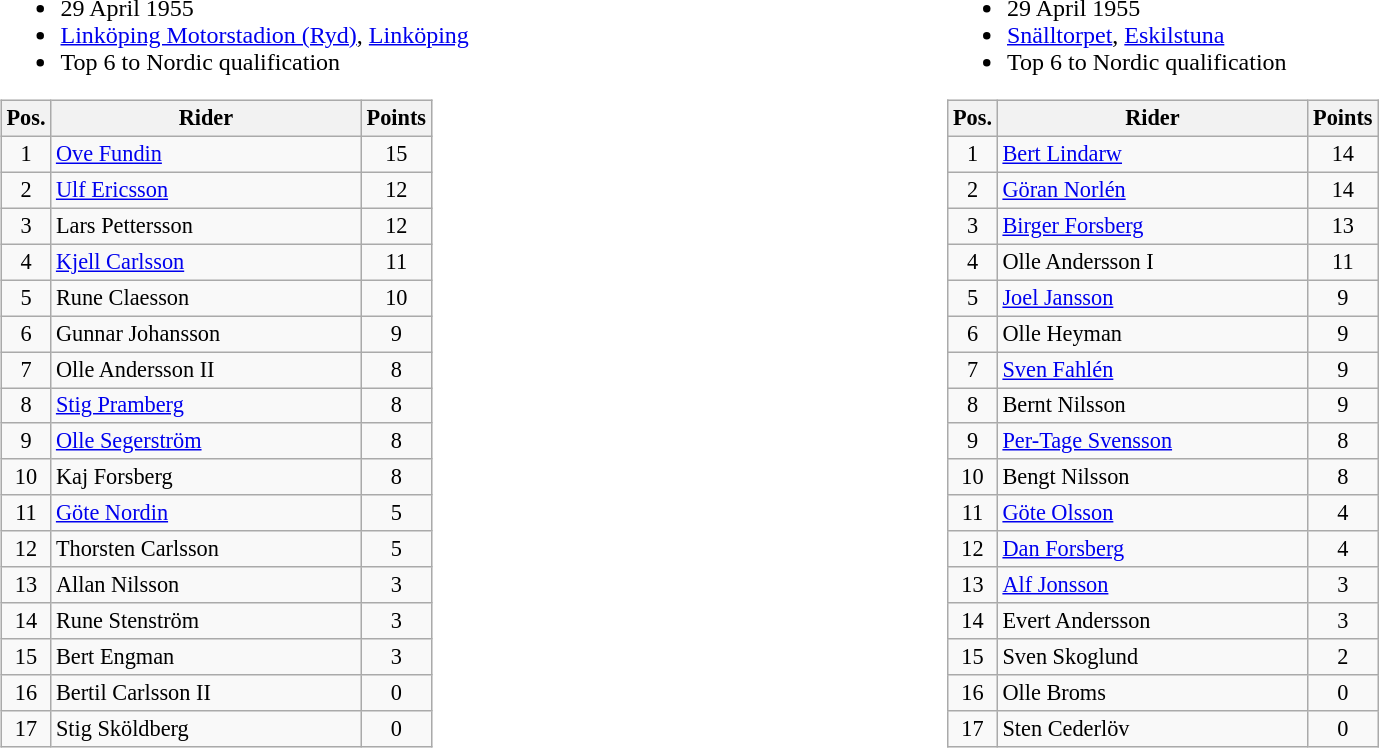<table width=100%>
<tr>
<td width=50% valign=top><br><ul><li>29 April 1955</li><li> <a href='#'>Linköping Motorstadion (Ryd)</a>, <a href='#'>Linköping</a></li><li>Top 6 to Nordic qualification</li></ul><table class=wikitable style="font-size:93%;">
<tr>
<th width=25px>Pos.</th>
<th width=200px>Rider</th>
<th width=40px>Points</th>
</tr>
<tr align=center >
<td>1</td>
<td align=left><a href='#'>Ove Fundin</a></td>
<td>15</td>
</tr>
<tr align=center >
<td>2</td>
<td align=left><a href='#'>Ulf Ericsson</a></td>
<td>12</td>
</tr>
<tr align=center >
<td>3</td>
<td align=left>Lars Pettersson</td>
<td>12</td>
</tr>
<tr align=center >
<td>4</td>
<td align=left><a href='#'>Kjell Carlsson</a></td>
<td>11</td>
</tr>
<tr align=center >
<td>5</td>
<td align=left>Rune Claesson</td>
<td>10</td>
</tr>
<tr align=center >
<td>6</td>
<td align=left>Gunnar Johansson</td>
<td>9</td>
</tr>
<tr align=center>
<td>7</td>
<td align=left>Olle Andersson II</td>
<td>8</td>
</tr>
<tr align=center>
<td>8</td>
<td align=left><a href='#'>Stig Pramberg</a></td>
<td>8</td>
</tr>
<tr align=center>
<td>9</td>
<td align=left><a href='#'>Olle Segerström</a></td>
<td>8</td>
</tr>
<tr align=center>
<td>10</td>
<td align=left>Kaj Forsberg</td>
<td>8</td>
</tr>
<tr align=center>
<td>11</td>
<td align=left><a href='#'>Göte Nordin</a></td>
<td>5</td>
</tr>
<tr align=center>
<td>12</td>
<td align=left>Thorsten Carlsson</td>
<td>5</td>
</tr>
<tr align=center>
<td>13</td>
<td align=left>Allan Nilsson</td>
<td>3</td>
</tr>
<tr align=center>
<td>14</td>
<td align=left>Rune Stenström</td>
<td>3</td>
</tr>
<tr align=center>
<td>15</td>
<td align=left>Bert Engman</td>
<td>3</td>
</tr>
<tr align=center>
<td>16</td>
<td align=left>Bertil Carlsson II</td>
<td>0</td>
</tr>
<tr align=center>
<td>17</td>
<td align=left>Stig Sköldberg</td>
<td>0</td>
</tr>
</table>
</td>
<td width=50% valign=top><br><ul><li>29 April 1955</li><li> <a href='#'>Snälltorpet</a>, <a href='#'>Eskilstuna</a></li><li>Top 6 to Nordic qualification</li></ul><table class=wikitable style="font-size:93%;">
<tr>
<th width=25px>Pos.</th>
<th width=200px>Rider</th>
<th width=40px>Points</th>
</tr>
<tr align=center >
<td>1</td>
<td align=left><a href='#'>Bert Lindarw</a></td>
<td>14</td>
</tr>
<tr align=center >
<td>2</td>
<td align=left><a href='#'>Göran Norlén</a></td>
<td>14</td>
</tr>
<tr align=center >
<td>3</td>
<td align=left><a href='#'>Birger Forsberg</a></td>
<td>13</td>
</tr>
<tr align=center >
<td>4</td>
<td align=left>Olle Andersson I</td>
<td>11</td>
</tr>
<tr align=center >
<td>5</td>
<td align=left><a href='#'>Joel Jansson</a></td>
<td>9</td>
</tr>
<tr align=center >
<td>6</td>
<td align=left>Olle Heyman</td>
<td>9</td>
</tr>
<tr align=center>
<td>7</td>
<td align=left><a href='#'>Sven Fahlén</a></td>
<td>9</td>
</tr>
<tr align=center>
<td>8</td>
<td align=left>Bernt Nilsson</td>
<td>9</td>
</tr>
<tr align=center>
<td>9</td>
<td align=left><a href='#'>Per-Tage Svensson</a></td>
<td>8</td>
</tr>
<tr align=center>
<td>10</td>
<td align=left>Bengt Nilsson</td>
<td>8</td>
</tr>
<tr align=center>
<td>11</td>
<td align=left><a href='#'>Göte Olsson</a></td>
<td>4</td>
</tr>
<tr align=center>
<td>12</td>
<td align=left><a href='#'>Dan Forsberg</a></td>
<td>4</td>
</tr>
<tr align=center>
<td>13</td>
<td align=left><a href='#'>Alf Jonsson</a></td>
<td>3</td>
</tr>
<tr align=center>
<td>14</td>
<td align=left>Evert Andersson</td>
<td>3</td>
</tr>
<tr align=center>
<td>15</td>
<td align=left>Sven Skoglund</td>
<td>2</td>
</tr>
<tr align=center>
<td>16</td>
<td align=left>Olle Broms</td>
<td>0</td>
</tr>
<tr align=center>
<td>17</td>
<td align=left>Sten Cederlöv</td>
<td>0</td>
</tr>
</table>
</td>
</tr>
</table>
